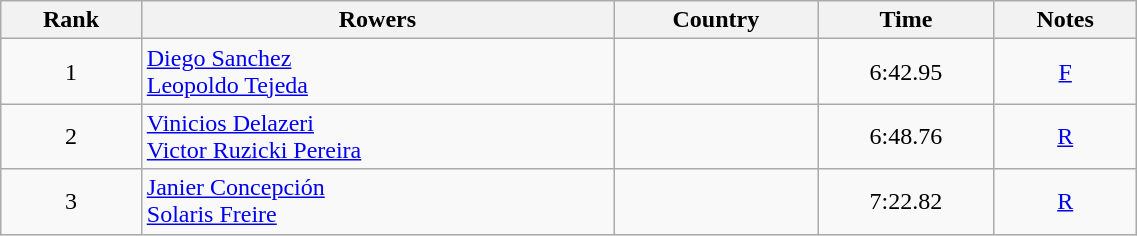<table class="wikitable" width=60% style="text-align:center">
<tr>
<th>Rank</th>
<th>Rowers</th>
<th>Country</th>
<th>Time</th>
<th>Notes</th>
</tr>
<tr>
<td>1</td>
<td align=left><a href='#'>Diego Sanchez</a><br><a href='#'>Leopoldo Tejeda</a></td>
<td align=left></td>
<td>6:42.95</td>
<td><a href='#'>F</a></td>
</tr>
<tr>
<td>2</td>
<td align=left><a href='#'>Vinicios Delazeri</a><br><a href='#'>Victor Ruzicki Pereira</a></td>
<td align=left></td>
<td>6:48.76</td>
<td><a href='#'>R</a></td>
</tr>
<tr>
<td>3</td>
<td align=left><a href='#'>Janier Concepción</a><br><a href='#'>Solaris Freire</a></td>
<td align=left></td>
<td>7:22.82</td>
<td><a href='#'>R</a></td>
</tr>
</table>
